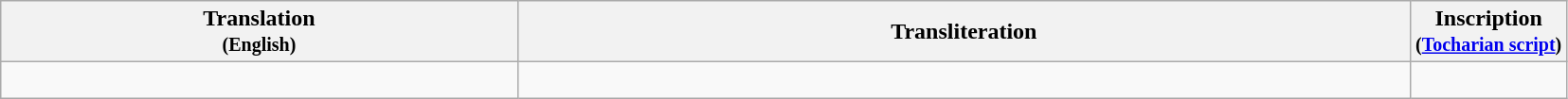<table class="wikitable centre">
<tr>
<th scope="col" align=left>Translation<br><small>(English)</small></th>
<th>Transliteration</th>
<th>Inscription<br><small>(<a href='#'>Tocharian script</a>)</small></th>
</tr>
<tr>
<td align=center width="33%"><br></td>
<td align=left><br></td>
<td align=center width="10%"><br></td>
</tr>
</table>
